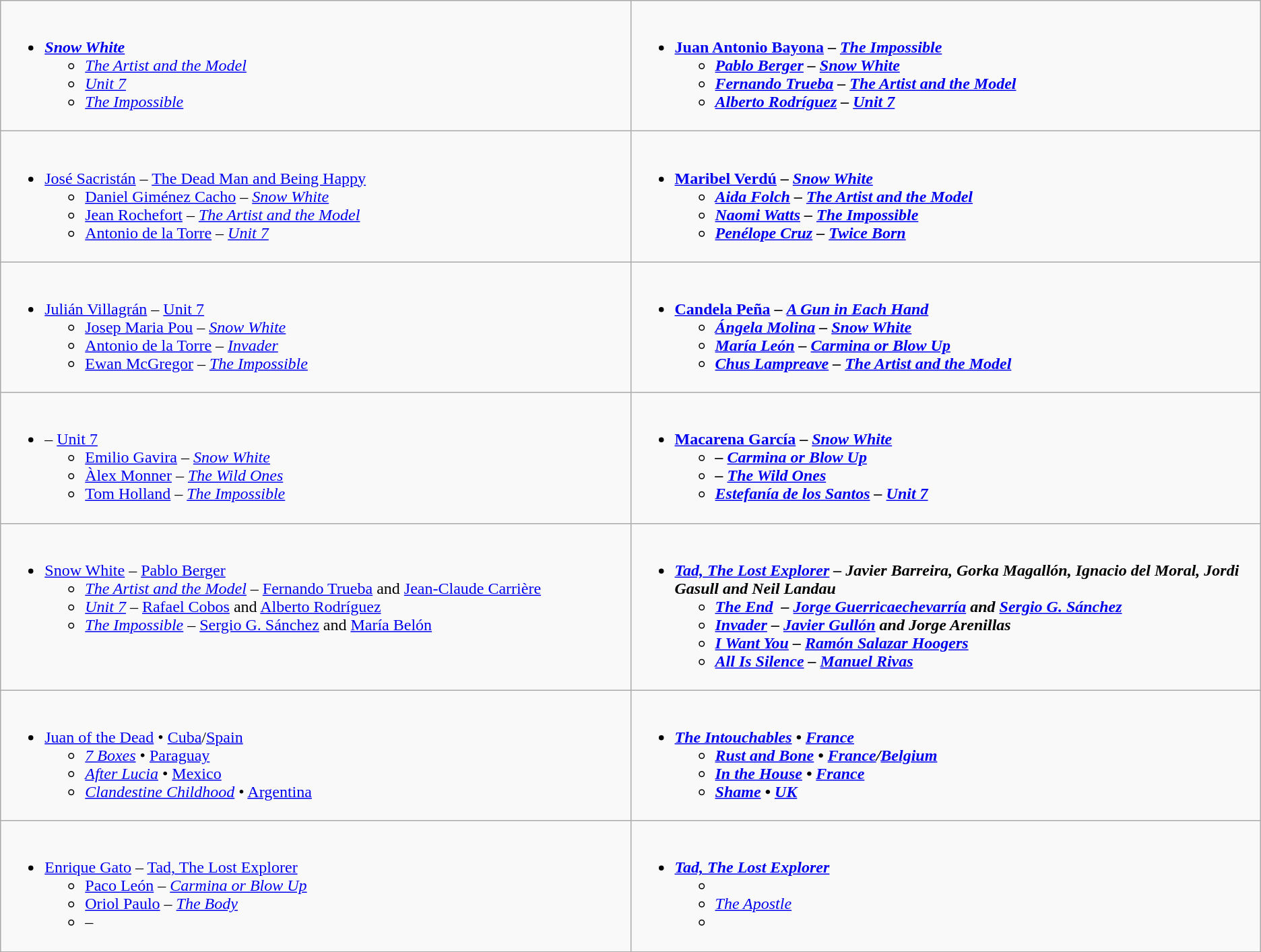<table class=wikitable style="width=100%">
<tr>
<td style="vertical-align:top;" width="50%"><br><ul><li><strong><em><a href='#'>Snow White</a></em></strong><ul><li><em><a href='#'>The Artist and the Model</a></em></li><li><em><a href='#'>Unit 7</a></em></li><li><em><a href='#'>The Impossible</a></em></li></ul></li></ul></td>
<td style="vertical-align:top;" width="50%"><br><ul><li><strong><a href='#'>Juan Antonio Bayona</a> – <em><a href='#'>The Impossible</a><strong><em><ul><li><a href='#'>Pablo Berger</a> – </em><a href='#'>Snow White</a><em></li><li><a href='#'>Fernando Trueba</a> – </em><a href='#'>The Artist and the Model</a><em></li><li><a href='#'>Alberto Rodríguez</a> – </em><a href='#'>Unit 7</a><em></li></ul></li></ul></td>
</tr>
<tr>
<td style="vertical-align:top;" width="50%"><br><ul><li></strong><a href='#'>José Sacristán</a> – </em><a href='#'>The Dead Man and Being Happy</a></em></strong><ul><li><a href='#'>Daniel Giménez Cacho</a> – <em><a href='#'>Snow White</a></em></li><li><a href='#'>Jean Rochefort</a> – <em><a href='#'>The Artist and the Model</a></em></li><li><a href='#'>Antonio de la Torre</a> – <em><a href='#'>Unit 7</a></em></li></ul></li></ul></td>
<td style="vertical-align:top;" width="50%"><br><ul><li><strong><a href='#'>Maribel Verdú</a> – <em><a href='#'>Snow White</a><strong><em><ul><li><a href='#'>Aida Folch</a> – </em><a href='#'>The Artist and the Model</a><em></li><li><a href='#'>Naomi Watts</a> – </em><a href='#'>The Impossible</a><em></li><li><a href='#'>Penélope Cruz</a> – </em><a href='#'>Twice Born</a><em></li></ul></li></ul></td>
</tr>
<tr>
<td style="vertical-align:top;" width="50%"><br><ul><li></strong><a href='#'>Julián Villagrán</a> – </em><a href='#'>Unit 7</a></em></strong><ul><li><a href='#'>Josep Maria Pou</a> – <em><a href='#'>Snow White</a></em></li><li><a href='#'>Antonio de la Torre</a> – <em><a href='#'>Invader</a></em></li><li><a href='#'>Ewan McGregor</a> – <em><a href='#'>The Impossible</a></em></li></ul></li></ul></td>
<td style="vertical-align:top;" width="50%"><br><ul><li><strong><a href='#'>Candela Peña</a> – <em><a href='#'>A Gun in Each Hand</a><strong><em><ul><li><a href='#'>Ángela Molina</a> – </em><a href='#'>Snow White</a><em></li><li><a href='#'>María León</a> – </em><a href='#'>Carmina or Blow Up</a><em></li><li><a href='#'>Chus Lampreave</a> – </em><a href='#'>The Artist and the Model</a><em></li></ul></li></ul></td>
</tr>
<tr>
<td style="vertical-align:top;" width="50%"><br><ul><li></strong> – </em><a href='#'>Unit 7</a></em></strong><ul><li><a href='#'>Emilio Gavira</a> – <em><a href='#'>Snow White</a></em></li><li><a href='#'>Àlex Monner</a> – <em><a href='#'>The Wild Ones</a></em></li><li><a href='#'>Tom Holland</a> – <em><a href='#'>The Impossible</a></em></li></ul></li></ul></td>
<td style="vertical-align:top;" width="50%"><br><ul><li><strong><a href='#'>Macarena García</a> – <em><a href='#'>Snow White</a><strong><em><ul><li> – </em><a href='#'>Carmina or Blow Up</a><em></li><li> – </em><a href='#'>The Wild Ones</a><em></li><li><a href='#'>Estefanía de los Santos</a> – </em><a href='#'>Unit 7</a><em></li></ul></li></ul></td>
</tr>
<tr>
<td style="vertical-align:top;" width="50%"><br><ul><li></em></strong><a href='#'>Snow White</a></em> – <a href='#'>Pablo Berger</a></strong><ul><li><em><a href='#'>The Artist and the Model</a></em> – <a href='#'>Fernando Trueba</a> and <a href='#'>Jean-Claude Carrière</a></li><li><em><a href='#'>Unit 7</a></em> – <a href='#'>Rafael Cobos</a> and <a href='#'>Alberto Rodríguez</a></li><li><em><a href='#'>The Impossible</a></em> – <a href='#'>Sergio G. Sánchez</a> and <a href='#'>María Belón</a></li></ul></li></ul></td>
<td style="vertical-align:top;" width="50%"><br><ul><li><strong><em><a href='#'>Tad, The Lost Explorer</a><em> – Javier Barreira, Gorka Magallón, Ignacio del Moral, Jordi Gasull and Neil Landau<strong><ul><li></em><a href='#'>The End</a><em>  – <a href='#'>Jorge Guerricaechevarría</a> and <a href='#'>Sergio G. Sánchez</a></li><li></em><a href='#'>Invader</a><em> – <a href='#'>Javier Gullón</a> and Jorge Arenillas</li><li></em><a href='#'>I Want You</a><em> – <a href='#'>Ramón Salazar Hoogers</a></li><li></em><a href='#'>All Is Silence</a><em> – <a href='#'>Manuel Rivas</a></li></ul></li></ul></td>
</tr>
<tr>
<td style="vertical-align:top;" width="50%"><br><ul><li></em></strong><a href='#'>Juan of the Dead</a></em> • <a href='#'>Cuba</a>/<a href='#'>Spain</a></strong><ul><li><em><a href='#'>7 Boxes</a></em> • <a href='#'>Paraguay</a></li><li><em><a href='#'>After Lucia</a></em> • <a href='#'>Mexico</a></li><li><em><a href='#'>Clandestine Childhood</a></em> • <a href='#'>Argentina</a></li></ul></li></ul></td>
<td style="vertical-align:top;" width="50%"><br><ul><li><strong><em><a href='#'>The Intouchables</a><em> • <a href='#'>France</a><strong><ul><li></em><a href='#'>Rust and Bone</a><em> • <a href='#'>France</a>/<a href='#'>Belgium</a></li><li></em><a href='#'>In the House</a><em> • <a href='#'>France</a></li><li></em><a href='#'>Shame</a><em> • <a href='#'>UK</a></li></ul></li></ul></td>
</tr>
<tr>
<td style="vertical-align:top;" width="50%"><br><ul><li></strong><a href='#'>Enrique Gato</a> – </em><a href='#'>Tad, The Lost Explorer</a></em></strong><ul><li><a href='#'>Paco León</a> – <em><a href='#'>Carmina or Blow Up</a></em></li><li><a href='#'>Oriol Paulo</a> – <em><a href='#'>The Body</a></em></li><li> – <em></em></li></ul></li></ul></td>
<td style="vertical-align:top;" width="50%"><br><ul><li><strong><em><a href='#'>Tad, The Lost Explorer</a></em></strong><ul><li><em></em></li><li><em><a href='#'>The Apostle</a></em></li><li><em></em></li></ul></li></ul></td>
</tr>
</table>
